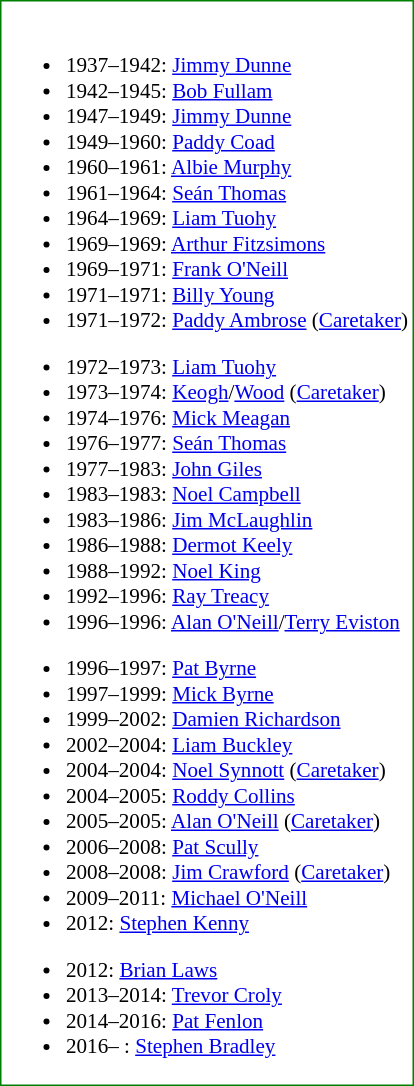<table class="toccolours" style="border: #008000 solid 1px; background: #FFFFFF; font-size: 88%">
<tr>
<td><br><ul><li>1937–1942: <a href='#'>Jimmy Dunne</a></li><li>1942–1945: <a href='#'>Bob Fullam</a></li><li>1947–1949: <a href='#'>Jimmy Dunne</a></li><li>1949–1960: <a href='#'>Paddy Coad</a></li><li>1960–1961: <a href='#'>Albie Murphy</a></li><li>1961–1964: <a href='#'>Seán Thomas</a></li><li>1964–1969: <a href='#'>Liam Tuohy</a></li><li>1969–1969: <a href='#'>Arthur Fitzsimons</a></li><li>1969–1971: <a href='#'>Frank O'Neill</a></li><li>1971–1971: <a href='#'>Billy Young</a></li><li>1971–1972: <a href='#'>Paddy Ambrose</a> (<a href='#'>Caretaker</a>)</li></ul><ul><li>1972–1973: <a href='#'>Liam Tuohy</a></li><li>1973–1974: <a href='#'>Keogh</a>/<a href='#'>Wood</a> (<a href='#'>Caretaker</a>)</li><li>1974–1976: <a href='#'>Mick Meagan</a></li><li>1976–1977: <a href='#'>Seán Thomas</a></li><li>1977–1983: <a href='#'>John Giles</a></li><li>1983–1983: <a href='#'>Noel Campbell</a></li><li>1983–1986: <a href='#'>Jim McLaughlin</a></li><li>1986–1988: <a href='#'>Dermot Keely</a></li><li>1988–1992: <a href='#'>Noel King</a></li><li>1992–1996: <a href='#'>Ray Treacy</a></li><li>1996–1996: <a href='#'>Alan O'Neill</a>/<a href='#'>Terry Eviston</a></li></ul><ul><li>1996–1997: <a href='#'>Pat Byrne</a></li><li>1997–1999: <a href='#'>Mick Byrne</a></li><li>1999–2002: <a href='#'>Damien Richardson</a></li><li>2002–2004: <a href='#'>Liam Buckley</a></li><li>2004–2004: <a href='#'>Noel Synnott</a> (<a href='#'>Caretaker</a>)</li><li>2004–2005: <a href='#'>Roddy Collins</a></li><li>2005–2005: <a href='#'>Alan O'Neill</a> (<a href='#'>Caretaker</a>)</li><li>2006–2008: <a href='#'>Pat Scully</a></li><li>2008–2008: <a href='#'>Jim Crawford</a> (<a href='#'>Caretaker</a>)</li><li>2009–2011: <a href='#'>Michael O'Neill</a></li><li>2012: <a href='#'>Stephen Kenny</a></li></ul><ul><li>2012: <a href='#'>Brian Laws</a></li><li>2013–2014: <a href='#'>Trevor Croly</a></li><li>2014–2016: <a href='#'>Pat Fenlon</a></li><li>2016– : <a href='#'>Stephen Bradley</a></li></ul></td>
</tr>
</table>
